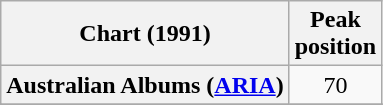<table class="wikitable sortable plainrowheaders" style="text-align:center">
<tr>
<th scope="col">Chart (1991)</th>
<th scope="col">Peak<br>position</th>
</tr>
<tr>
<th scope="row">Australian Albums (<a href='#'>ARIA</a>)</th>
<td>70</td>
</tr>
<tr>
</tr>
<tr>
</tr>
</table>
